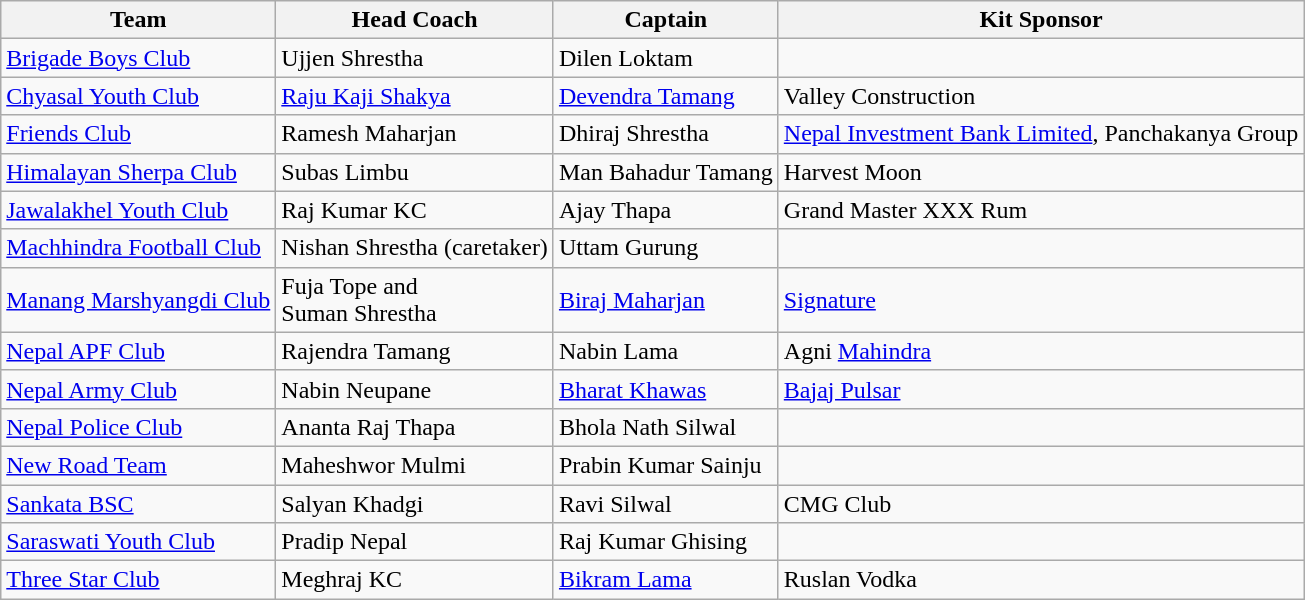<table class="wikitable sortable">
<tr>
<th>Team</th>
<th>Head Coach</th>
<th>Captain</th>
<th>Kit Sponsor</th>
</tr>
<tr>
<td><a href='#'>Brigade Boys Club</a></td>
<td> Ujjen Shrestha</td>
<td> Dilen Loktam</td>
<td></td>
</tr>
<tr>
<td><a href='#'>Chyasal Youth Club</a></td>
<td> <a href='#'>Raju Kaji Shakya</a></td>
<td> <a href='#'>Devendra Tamang</a></td>
<td>Valley Construction</td>
</tr>
<tr>
<td><a href='#'>Friends Club</a></td>
<td> Ramesh Maharjan</td>
<td><em></em> Dhiraj Shrestha</td>
<td><a href='#'>Nepal Investment Bank Limited</a>, Panchakanya Group</td>
</tr>
<tr>
<td><a href='#'>Himalayan Sherpa Club</a></td>
<td> Subas Limbu</td>
<td> Man Bahadur Tamang</td>
<td>Harvest Moon</td>
</tr>
<tr>
<td><a href='#'>Jawalakhel Youth Club</a></td>
<td> Raj Kumar KC</td>
<td> Ajay Thapa</td>
<td>Grand Master XXX Rum</td>
</tr>
<tr>
<td><a href='#'>Machhindra Football Club</a></td>
<td> Nishan Shrestha (caretaker)</td>
<td> Uttam Gurung</td>
<td></td>
</tr>
<tr>
<td><a href='#'>Manang Marshyangdi Club</a></td>
<td> Fuja Tope and <br> Suman Shrestha</td>
<td> <a href='#'>Biraj Maharjan</a></td>
<td><a href='#'>Signature</a></td>
</tr>
<tr>
<td><a href='#'>Nepal APF Club</a></td>
<td> Rajendra Tamang</td>
<td> Nabin Lama</td>
<td>Agni <a href='#'>Mahindra</a></td>
</tr>
<tr>
<td><a href='#'>Nepal Army Club</a></td>
<td> Nabin Neupane</td>
<td> <a href='#'>Bharat Khawas</a></td>
<td><a href='#'>Bajaj Pulsar</a></td>
</tr>
<tr>
<td><a href='#'>Nepal Police Club</a></td>
<td> Ananta Raj Thapa</td>
<td><em></em> Bhola Nath Silwal</td>
<td></td>
</tr>
<tr>
<td><a href='#'>New Road Team</a></td>
<td> Maheshwor Mulmi</td>
<td> Prabin Kumar Sainju</td>
<td></td>
</tr>
<tr>
<td><a href='#'>Sankata BSC</a></td>
<td> Salyan Khadgi</td>
<td> Ravi Silwal</td>
<td>CMG Club</td>
</tr>
<tr>
<td><a href='#'>Saraswati Youth Club</a></td>
<td> Pradip Nepal</td>
<td> Raj Kumar Ghising</td>
<td></td>
</tr>
<tr>
<td><a href='#'>Three Star Club</a></td>
<td> Meghraj KC</td>
<td> <a href='#'>Bikram Lama</a></td>
<td>Ruslan Vodka</td>
</tr>
</table>
